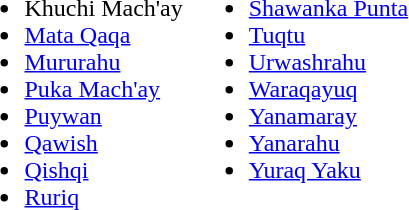<table>
<tr valign="top">
<td><br><ul><li>Khuchi Mach'ay</li><li><a href='#'>Mata Qaqa</a></li><li><a href='#'>Mururahu</a></li><li><a href='#'>Puka Mach'ay</a></li><li><a href='#'>Puywan</a></li><li><a href='#'>Qawish</a></li><li><a href='#'>Qishqi</a></li><li><a href='#'>Ruriq</a></li></ul></td>
<td><br><ul><li><a href='#'>Shawanka Punta</a></li><li><a href='#'>Tuqtu</a></li><li><a href='#'>Urwashrahu</a></li><li><a href='#'>Waraqayuq</a></li><li><a href='#'>Yanamaray</a></li><li><a href='#'>Yanarahu</a></li><li><a href='#'>Yuraq Yaku</a></li></ul></td>
</tr>
</table>
